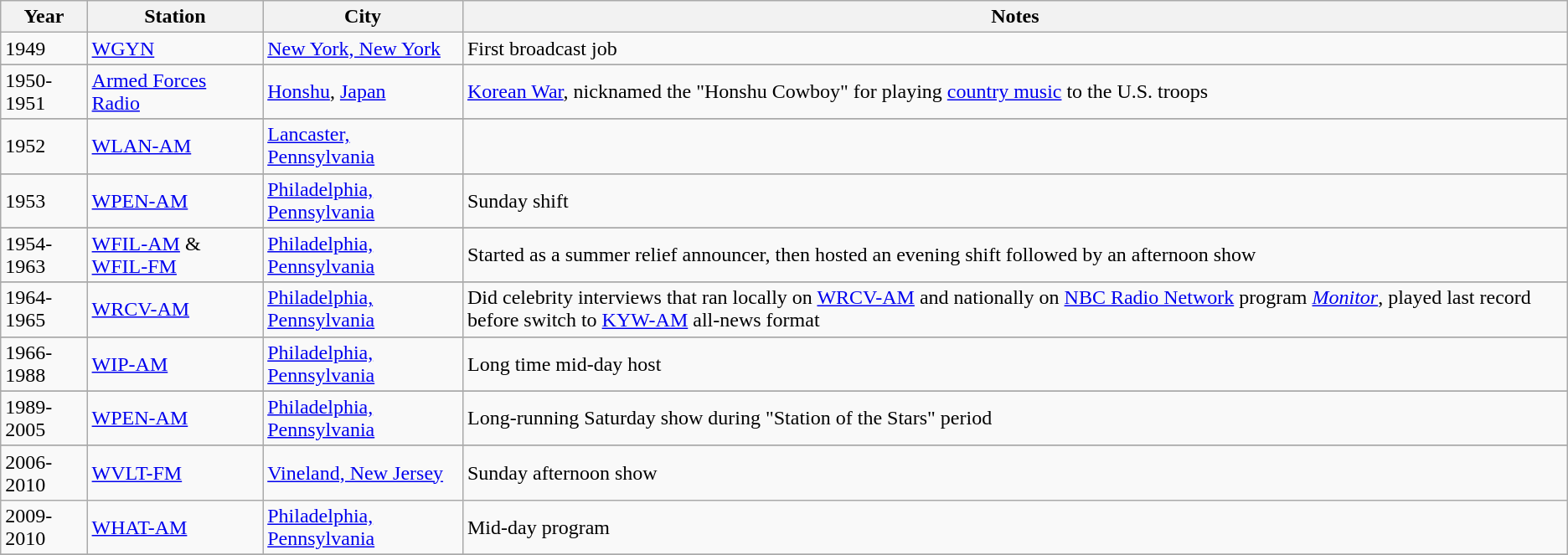<table class="wikitable sortable">
<tr>
<th>Year</th>
<th>Station</th>
<th>City</th>
<th class="unsortable">Notes</th>
</tr>
<tr>
<td>1949</td>
<td><a href='#'>WGYN</a></td>
<td><a href='#'>New York, New York</a></td>
<td>First broadcast job</td>
</tr>
<tr>
</tr>
<tr>
<td>1950-1951</td>
<td><a href='#'>Armed Forces Radio</a></td>
<td><a href='#'>Honshu</a>, <a href='#'>Japan</a></td>
<td><a href='#'>Korean War</a>, nicknamed the "Honshu Cowboy" for playing <a href='#'>country music</a> to the U.S. troops</td>
</tr>
<tr>
</tr>
<tr>
<td>1952</td>
<td><a href='#'>WLAN-AM</a></td>
<td><a href='#'>Lancaster, Pennsylvania</a></td>
<td></td>
</tr>
<tr>
</tr>
<tr>
<td>1953</td>
<td><a href='#'>WPEN-AM</a></td>
<td><a href='#'>Philadelphia, Pennsylvania</a></td>
<td>Sunday shift</td>
</tr>
<tr>
</tr>
<tr>
<td>1954-1963</td>
<td><a href='#'>WFIL-AM</a> & <a href='#'>WFIL-FM</a></td>
<td><a href='#'>Philadelphia, Pennsylvania</a></td>
<td>Started as a summer relief announcer, then hosted an evening shift followed by an afternoon show</td>
</tr>
<tr>
</tr>
<tr>
<td>1964-1965</td>
<td><a href='#'>WRCV-AM</a></td>
<td><a href='#'>Philadelphia, Pennsylvania</a></td>
<td>Did celebrity interviews that ran locally on <a href='#'>WRCV-AM</a> and nationally on <a href='#'>NBC Radio Network</a> program <em><a href='#'>Monitor</a></em>, played last record before switch to <a href='#'>KYW-AM</a> all-news format</td>
</tr>
<tr>
</tr>
<tr>
<td>1966-1988</td>
<td><a href='#'>WIP-AM</a></td>
<td><a href='#'>Philadelphia, Pennsylvania</a></td>
<td>Long time mid-day host</td>
</tr>
<tr>
</tr>
<tr>
<td>1989-2005</td>
<td><a href='#'>WPEN-AM</a></td>
<td><a href='#'>Philadelphia, Pennsylvania</a></td>
<td>Long-running Saturday show during "Station of the Stars" period</td>
</tr>
<tr>
</tr>
<tr>
<td>2006-2010</td>
<td><a href='#'>WVLT-FM</a></td>
<td><a href='#'>Vineland, New Jersey</a></td>
<td>Sunday afternoon show</td>
</tr>
<tr>
<td>2009-2010</td>
<td><a href='#'>WHAT-AM</a></td>
<td><a href='#'>Philadelphia, Pennsylvania</a></td>
<td>Mid-day program</td>
</tr>
<tr>
</tr>
</table>
